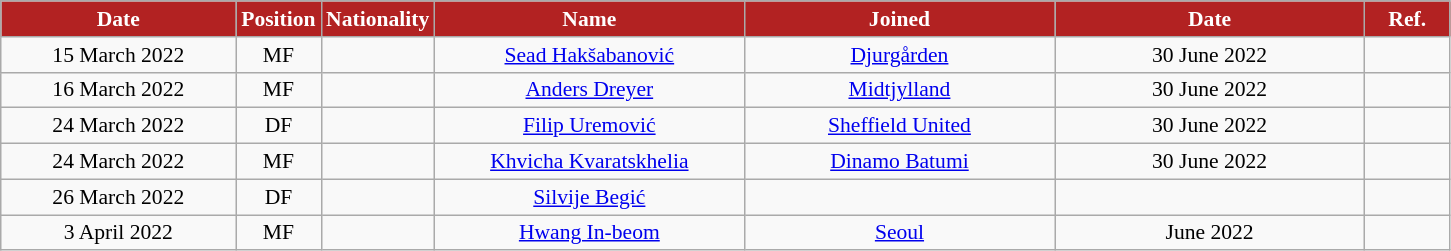<table class="wikitable"  style="text-align:center; font-size:90%; ">
<tr>
<th style="background:#B22222; color:white; width:150px;">Date</th>
<th style="background:#B22222; color:white; width:50px;">Position</th>
<th style="background:#B22222; color:white; width:50px;">Nationality</th>
<th style="background:#B22222; color:white; width:200px;">Name</th>
<th style="background:#B22222; color:white; width:200px;">Joined</th>
<th style="background:#B22222; color:white; width:200px;">Date</th>
<th style="background:#B22222; color:white; width:50px;">Ref.</th>
</tr>
<tr>
<td>15 March 2022</td>
<td>MF</td>
<td></td>
<td><a href='#'>Sead Hakšabanović</a></td>
<td><a href='#'>Djurgården</a></td>
<td>30 June 2022</td>
<td></td>
</tr>
<tr>
<td>16 March 2022</td>
<td>MF</td>
<td></td>
<td><a href='#'>Anders Dreyer</a></td>
<td><a href='#'>Midtjylland</a></td>
<td>30 June 2022</td>
<td></td>
</tr>
<tr>
<td>24 March 2022</td>
<td>DF</td>
<td></td>
<td><a href='#'>Filip Uremović</a></td>
<td><a href='#'>Sheffield United</a></td>
<td>30 June 2022</td>
<td></td>
</tr>
<tr>
<td>24 March 2022</td>
<td>MF</td>
<td></td>
<td><a href='#'>Khvicha Kvaratskhelia</a></td>
<td><a href='#'>Dinamo Batumi</a></td>
<td>30 June 2022</td>
<td></td>
</tr>
<tr>
<td>26 March 2022</td>
<td>DF</td>
<td></td>
<td><a href='#'>Silvije Begić</a></td>
<td></td>
<td></td>
<td></td>
</tr>
<tr>
<td>3 April 2022</td>
<td>MF</td>
<td></td>
<td><a href='#'>Hwang In-beom</a></td>
<td><a href='#'>Seoul</a></td>
<td>June 2022</td>
<td></td>
</tr>
</table>
